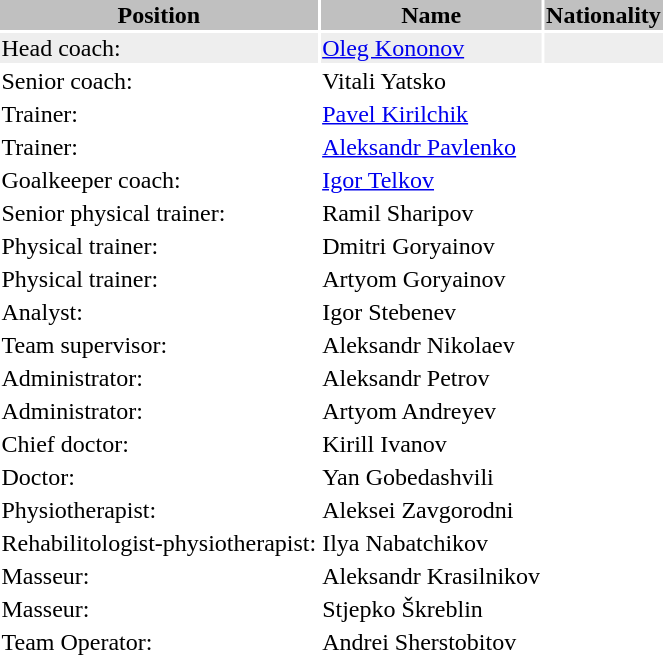<table class="toccolours">
<tr>
<th bgcolor=silver>Position</th>
<th bgcolor=silver>Name</th>
<th bgcolor=silver>Nationality</th>
</tr>
<tr bgcolor=#eeeeee>
<td>Head coach:</td>
<td><a href='#'>Oleg Kononov</a></td>
<td> </td>
</tr>
<tr>
<td>Senior coach:</td>
<td>Vitali Yatsko</td>
<td> </td>
</tr>
<tr>
<td>Trainer:</td>
<td><a href='#'>Pavel Kirilchik</a></td>
<td></td>
</tr>
<tr>
<td>Trainer:</td>
<td><a href='#'>Aleksandr Pavlenko</a></td>
<td></td>
</tr>
<tr>
<td>Goalkeeper coach:</td>
<td><a href='#'>Igor Telkov</a></td>
<td></td>
</tr>
<tr>
<td>Senior physical trainer:</td>
<td>Ramil Sharipov</td>
<td></td>
</tr>
<tr>
<td>Physical trainer:</td>
<td>Dmitri Goryainov</td>
<td></td>
</tr>
<tr>
<td>Physical trainer:</td>
<td>Artyom Goryainov</td>
<td></td>
</tr>
<tr>
<td>Analyst:</td>
<td>Igor Stebenev</td>
<td></td>
</tr>
<tr>
<td>Team supervisor:</td>
<td>Aleksandr Nikolaev</td>
<td></td>
</tr>
<tr>
<td>Administrator:</td>
<td>Aleksandr Petrov</td>
<td></td>
</tr>
<tr>
<td>Administrator:</td>
<td>Artyom Andreyev</td>
<td></td>
</tr>
<tr>
<td>Chief doctor:</td>
<td>Kirill Ivanov</td>
<td></td>
</tr>
<tr>
<td>Doctor:</td>
<td>Yan Gobedashvili</td>
<td></td>
</tr>
<tr>
<td>Physiotherapist:</td>
<td>Aleksei Zavgorodni</td>
<td></td>
</tr>
<tr>
<td>Rehabilitologist-physiotherapist:</td>
<td>Ilya Nabatchikov</td>
<td></td>
</tr>
<tr>
<td>Masseur:</td>
<td>Aleksandr Krasilnikov</td>
<td></td>
</tr>
<tr>
<td>Masseur:</td>
<td>Stjepko Škreblin</td>
<td> </td>
</tr>
<tr>
<td>Team Operator:</td>
<td>Andrei Sherstobitov</td>
<td></td>
</tr>
<tr>
</tr>
</table>
